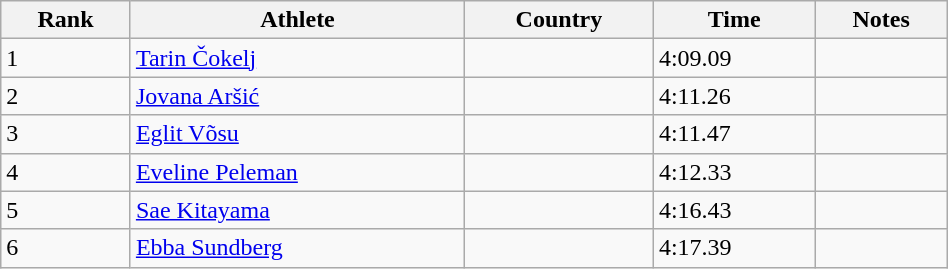<table class="wikitable" width=50%>
<tr>
<th>Rank</th>
<th>Athlete</th>
<th>Country</th>
<th>Time</th>
<th>Notes</th>
</tr>
<tr>
<td>1</td>
<td><a href='#'>Tarin Čokelj</a></td>
<td></td>
<td>4:09.09</td>
<td></td>
</tr>
<tr>
<td>2</td>
<td><a href='#'>Jovana Aršić</a></td>
<td></td>
<td>4:11.26</td>
<td></td>
</tr>
<tr>
<td>3</td>
<td><a href='#'>Eglit Võsu</a></td>
<td></td>
<td>4:11.47</td>
<td></td>
</tr>
<tr>
<td>4</td>
<td><a href='#'>Eveline Peleman</a></td>
<td></td>
<td>4:12.33</td>
<td></td>
</tr>
<tr>
<td>5</td>
<td><a href='#'>Sae Kitayama</a></td>
<td></td>
<td>4:16.43</td>
<td></td>
</tr>
<tr>
<td>6</td>
<td><a href='#'>Ebba Sundberg</a></td>
<td></td>
<td>4:17.39</td>
<td></td>
</tr>
</table>
